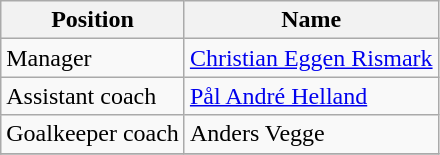<table class="wikitable">
<tr>
<th>Position</th>
<th>Name</th>
</tr>
<tr>
<td>Manager</td>
<td><a href='#'>Christian Eggen Rismark</a></td>
</tr>
<tr>
<td>Assistant coach</td>
<td><a href='#'>Pål André Helland</a></td>
</tr>
<tr>
<td>Goalkeeper coach</td>
<td>Anders Vegge</td>
</tr>
<tr>
</tr>
</table>
